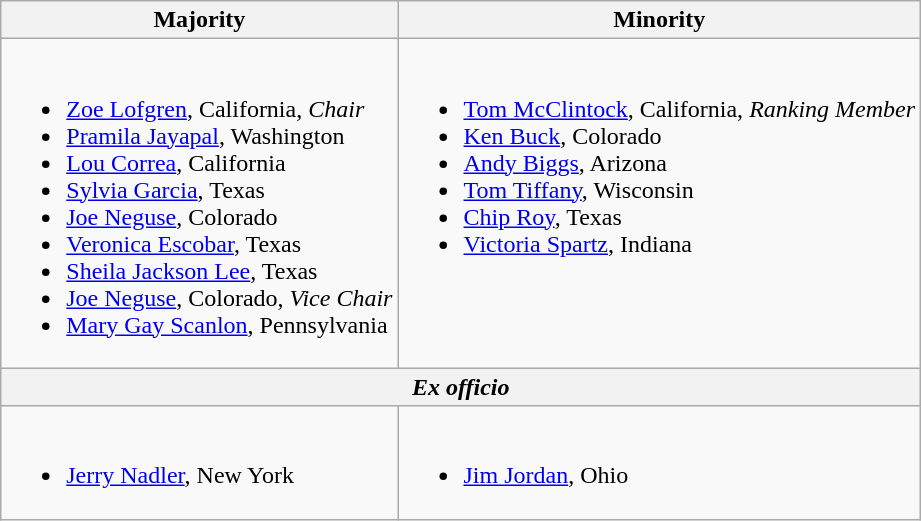<table class=wikitable>
<tr>
<th>Majority</th>
<th>Minority</th>
</tr>
<tr valign=top>
<td><br><ul><li><a href='#'>Zoe Lofgren</a>, California, <em>Chair</em></li><li><a href='#'>Pramila Jayapal</a>, Washington</li><li><a href='#'>Lou Correa</a>, California</li><li><a href='#'>Sylvia Garcia</a>, Texas</li><li><a href='#'>Joe Neguse</a>, Colorado</li><li><a href='#'>Veronica Escobar</a>, Texas</li><li><a href='#'>Sheila Jackson Lee</a>, Texas</li><li><a href='#'>Joe Neguse</a>, Colorado, <em>Vice Chair</em></li><li><a href='#'>Mary Gay Scanlon</a>, Pennsylvania</li></ul></td>
<td><br><ul><li><a href='#'>Tom McClintock</a>, California, <em>Ranking Member</em></li><li><a href='#'>Ken Buck</a>, Colorado</li><li><a href='#'>Andy Biggs</a>, Arizona</li><li><a href='#'>Tom Tiffany</a>, Wisconsin</li><li><a href='#'>Chip Roy</a>, Texas</li><li><a href='#'>Victoria Spartz</a>, Indiana</li></ul></td>
</tr>
<tr>
<th colspan=2><em>Ex officio</em></th>
</tr>
<tr>
<td><br><ul><li><a href='#'>Jerry Nadler</a>, New York</li></ul></td>
<td><br><ul><li><a href='#'>Jim Jordan</a>, Ohio</li></ul></td>
</tr>
</table>
